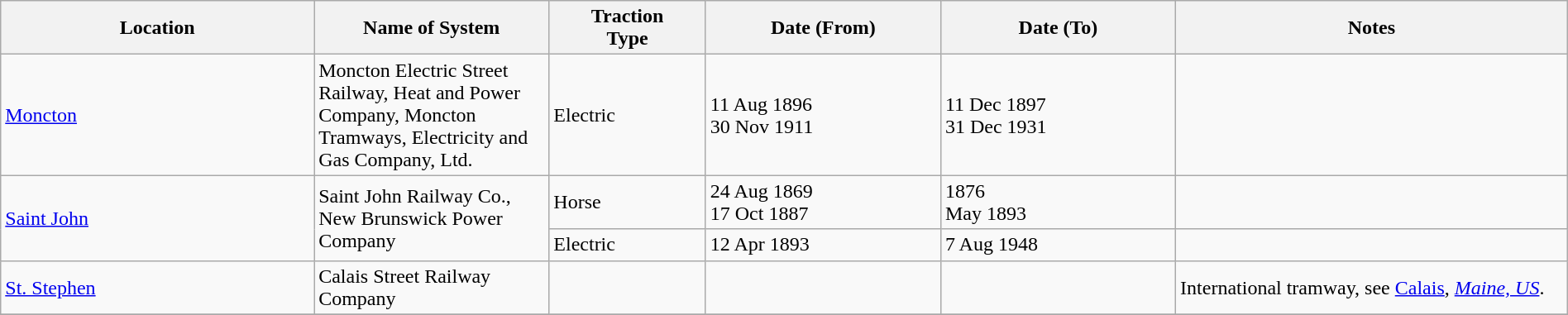<table class="wikitable" width=100%>
<tr>
<th width="20%">Location</th>
<th width="15%">Name of System</th>
<th width=10%>Traction<br>Type</th>
<th width=15%>Date (From)</th>
<th width=15%>Date (To)</th>
<th width=25%>Notes</th>
</tr>
<tr>
<td><a href='#'>Moncton</a></td>
<td>Moncton Electric Street Railway, Heat and Power Company, Moncton Tramways, Electricity and Gas Company, Ltd.</td>
<td>Electric</td>
<td>11 Aug 1896<br>30 Nov 1911</td>
<td>11 Dec 1897<br>31 Dec 1931</td>
<td> </td>
</tr>
<tr>
<td rowspan="2"><a href='#'>Saint John</a></td>
<td rowspan="2">Saint John Railway Co., New Brunswick Power Company</td>
<td>Horse</td>
<td>24 Aug 1869<br>17 Oct 1887</td>
<td>1876<br>May 1893</td>
<td> </td>
</tr>
<tr>
<td>Electric</td>
<td>12 Apr 1893</td>
<td>7 Aug 1948</td>
<td> </td>
</tr>
<tr>
<td><a href='#'>St. Stephen</a></td>
<td>Calais Street Railway Company</td>
<td></td>
<td></td>
<td></td>
<td>International tramway, see <a href='#'>Calais</a>, <em><a href='#'>Maine, US</a></em>.</td>
</tr>
<tr>
</tr>
</table>
